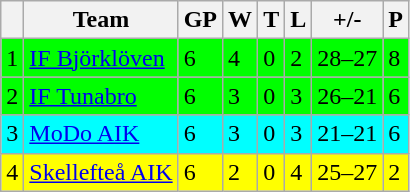<table class="wikitable">
<tr>
<th></th>
<th>Team</th>
<th>GP</th>
<th>W</th>
<th>T</th>
<th>L</th>
<th>+/-</th>
<th>P</th>
</tr>
<tr style="background:#00FF00">
<td>1</td>
<td><a href='#'>IF Björklöven</a></td>
<td>6</td>
<td>4</td>
<td>0</td>
<td>2</td>
<td>28–27</td>
<td>8</td>
</tr>
<tr style="background:#00FF00">
<td>2</td>
<td><a href='#'>IF Tunabro</a></td>
<td>6</td>
<td>3</td>
<td>0</td>
<td>3</td>
<td>26–21</td>
<td>6</td>
</tr>
<tr style="background:#00FFFF">
<td>3</td>
<td><a href='#'>MoDo AIK</a></td>
<td>6</td>
<td>3</td>
<td>0</td>
<td>3</td>
<td>21–21</td>
<td>6</td>
</tr>
<tr style="background:#FFFF00">
<td>4</td>
<td><a href='#'>Skellefteå AIK</a></td>
<td>6</td>
<td>2</td>
<td>0</td>
<td>4</td>
<td>25–27</td>
<td>2</td>
</tr>
</table>
